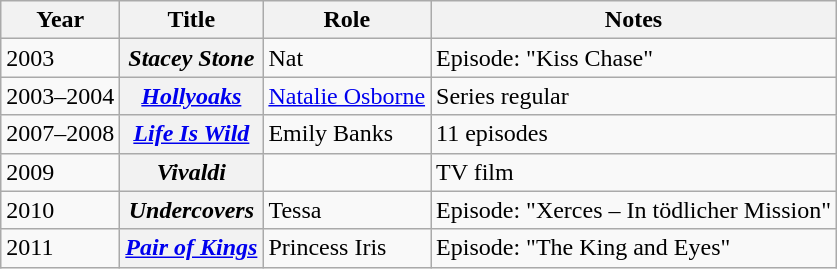<table class="wikitable sortable plainrowheaders">
<tr>
<th scope="col">Year</th>
<th scope="col">Title</th>
<th scope="col">Role</th>
<th scope="col" class="unsortable">Notes</th>
</tr>
<tr>
<td align=>2003</td>
<th scope="row"><em>Stacey Stone</em></th>
<td>Nat</td>
<td>Episode: "Kiss Chase"</td>
</tr>
<tr>
<td align=>2003–2004</td>
<th scope="row"><em><a href='#'>Hollyoaks</a></em></th>
<td><a href='#'>Natalie Osborne</a></td>
<td>Series regular</td>
</tr>
<tr>
<td align=>2007–2008</td>
<th scope="row"><em><a href='#'>Life Is Wild</a></em></th>
<td>Emily Banks</td>
<td>11 episodes</td>
</tr>
<tr>
<td align=>2009</td>
<th scope="row"><em>Vivaldi</em></th>
<td></td>
<td>TV film</td>
</tr>
<tr>
<td align=>2010</td>
<th scope="row"><em>Undercovers</em></th>
<td>Tessa</td>
<td>Episode: "Xerces – In tödlicher Mission"</td>
</tr>
<tr>
<td align=>2011</td>
<th scope="row"><em><a href='#'>Pair of Kings</a></em></th>
<td>Princess Iris</td>
<td>Episode: "The King and Eyes"</td>
</tr>
</table>
